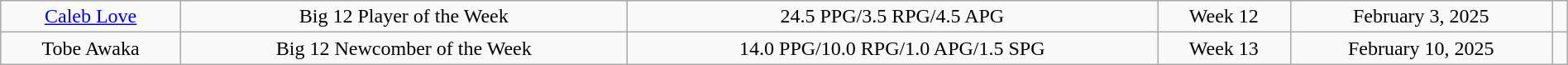<table class="wikitable" style="width: 100%;text-align: center;">
<tr align="center">
<td><a href='#'>Caleb Love</a></td>
<td>Big 12 Player of the Week</td>
<td>24.5 PPG/3.5 RPG/4.5 APG</td>
<td>Week 12</td>
<td>February 3, 2025</td>
<td></td>
</tr>
<tr align="center">
<td>Tobe Awaka</td>
<td>Big 12 Newcomber of the Week</td>
<td>14.0 PPG/10.0 RPG/1.0 APG/1.5 SPG</td>
<td>Week 13</td>
<td>February 10, 2025</td>
<td></td>
</tr>
</table>
